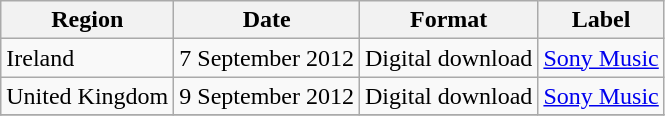<table class="wikitable plainrowheaders">
<tr>
<th scope="col">Region</th>
<th scope="col">Date</th>
<th scope="col">Format</th>
<th scope="col">Label</th>
</tr>
<tr>
<td>Ireland</td>
<td>7 September 2012</td>
<td>Digital download</td>
<td><a href='#'>Sony Music</a></td>
</tr>
<tr>
<td>United Kingdom</td>
<td>9 September 2012</td>
<td>Digital download</td>
<td><a href='#'>Sony Music</a></td>
</tr>
<tr>
</tr>
</table>
